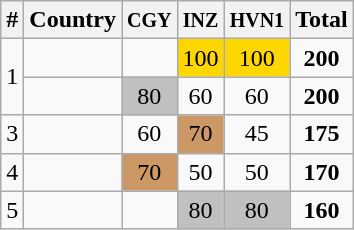<table class="wikitable" style="text-align:center;">
<tr>
<th>#</th>
<th>Country</th>
<th><small>CGY</small></th>
<th><small>INZ</small></th>
<th><small>HVN1</small></th>
<th>Total</th>
</tr>
<tr>
<td rowspan=2>1</td>
<td align=left></td>
<td></td>
<td bgcolor=gold>100</td>
<td bgcolor=gold>100</td>
<td><strong>200</strong></td>
</tr>
<tr>
<td align=left></td>
<td bgcolor=silver>80</td>
<td>60</td>
<td>60</td>
<td><strong>200</strong></td>
</tr>
<tr>
<td>3</td>
<td align=left></td>
<td>60</td>
<td bgcolor=cc9966>70</td>
<td>45</td>
<td><strong>175</strong></td>
</tr>
<tr>
<td>4</td>
<td align=left></td>
<td bgcolor=cc9966>70</td>
<td>50</td>
<td>50</td>
<td><strong>170</strong></td>
</tr>
<tr>
<td>5</td>
<td align=left></td>
<td></td>
<td bgcolor=silver>80</td>
<td bgcolor=silver>80</td>
<td><strong>160</strong></td>
</tr>
</table>
